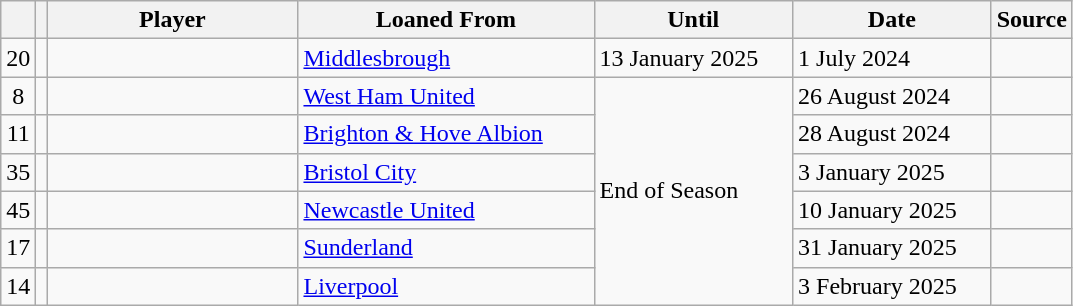<table class="wikitable plainrowheaders sortable">
<tr>
<th></th>
<th></th>
<th scope=col; style="width: 160px;">Player</th>
<th scope=col; style="width: 190px;">Loaned From</th>
<th scope=col; style="width: 125px;">Until</th>
<th scope=col; style="width: 125px;">Date</th>
<th scope=col>Source</th>
</tr>
<tr>
<td align=center>20</td>
<td align=center></td>
<td></td>
<td> <a href='#'>Middlesbrough</a></td>
<td>13 January 2025</td>
<td>1 July 2024</td>
<td></td>
</tr>
<tr>
<td align=center>8</td>
<td align=center></td>
<td></td>
<td> <a href='#'>West Ham United</a></td>
<td rowspan="6">End of Season</td>
<td>26 August 2024</td>
<td></td>
</tr>
<tr>
<td align=center>11</td>
<td align=center></td>
<td></td>
<td> <a href='#'>Brighton & Hove Albion</a></td>
<td>28 August 2024</td>
<td></td>
</tr>
<tr>
<td align=center>35</td>
<td align=center></td>
<td></td>
<td> <a href='#'>Bristol City</a></td>
<td>3 January 2025</td>
<td></td>
</tr>
<tr>
<td align=center>45</td>
<td align=center></td>
<td></td>
<td> <a href='#'>Newcastle United</a></td>
<td>10 January 2025</td>
<td></td>
</tr>
<tr>
<td align=center>17</td>
<td align=center></td>
<td></td>
<td> <a href='#'>Sunderland</a></td>
<td>31 January 2025</td>
<td></td>
</tr>
<tr>
<td align=center>14</td>
<td align=center></td>
<td></td>
<td> <a href='#'>Liverpool</a></td>
<td>3 February 2025</td>
<td></td>
</tr>
</table>
